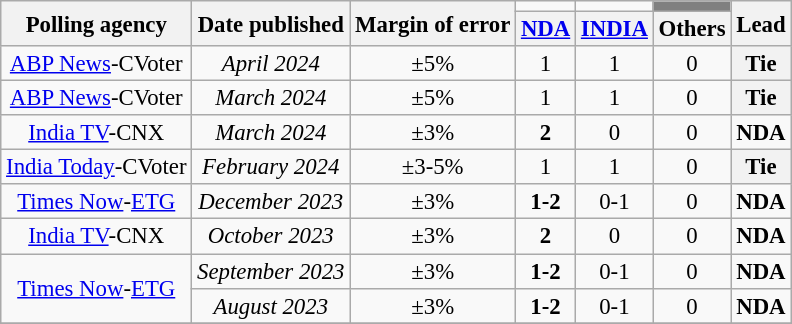<table class="wikitable sortable" style="text-align:center;font-size:95%;line-height:16px">
<tr>
<th rowspan="2">Polling agency</th>
<th rowspan="2">Date published</th>
<th rowspan="2">Margin of error</th>
<td bgcolor=></td>
<td bgcolor=></td>
<td bgcolor=grey></td>
<th rowspan="2">Lead</th>
</tr>
<tr>
<th><a href='#'>NDA</a></th>
<th><a href='#'>INDIA</a></th>
<th>Others</th>
</tr>
<tr>
<td><a href='#'>ABP News</a>-CVoter</td>
<td><em>April 2024</em></td>
<td>±5%</td>
<td>1</td>
<td>1</td>
<td>0</td>
<th><strong>Tie</strong></th>
</tr>
<tr>
<td><a href='#'>ABP News</a>-CVoter</td>
<td><em>March 2024</em></td>
<td>±5%</td>
<td>1</td>
<td>1</td>
<td>0</td>
<th><strong>Tie</strong></th>
</tr>
<tr>
<td><a href='#'>India TV</a>-CNX</td>
<td><em>March 2024</em></td>
<td>±3%</td>
<td bgcolor=><strong>2</strong></td>
<td>0</td>
<td>0</td>
<td bgcolor=><strong>NDA</strong></td>
</tr>
<tr>
<td><a href='#'>India Today</a>-CVoter</td>
<td><em>February 2024</em></td>
<td>±3-5%</td>
<td>1</td>
<td>1</td>
<td>0</td>
<th><strong>Tie</strong></th>
</tr>
<tr>
<td><a href='#'>Times Now</a>-<a href='#'>ETG</a></td>
<td><em>December 2023</em></td>
<td>±3%</td>
<td bgcolor=><strong>1-2</strong></td>
<td>0-1</td>
<td>0</td>
<td bgcolor=><strong>NDA</strong></td>
</tr>
<tr>
<td><a href='#'>India TV</a>-CNX</td>
<td><em>October 2023</em></td>
<td>±3%</td>
<td bgcolor=><strong>2</strong></td>
<td>0</td>
<td>0</td>
<td bgcolor=><strong>NDA</strong></td>
</tr>
<tr>
<td rowspan="2"><a href='#'>Times Now</a>-<a href='#'>ETG</a></td>
<td><em>September 2023</em></td>
<td>±3%</td>
<td bgcolor=><strong>1-2</strong></td>
<td>0-1</td>
<td>0</td>
<td bgcolor=><strong>NDA</strong></td>
</tr>
<tr>
<td><em>August 2023</em></td>
<td>±3%</td>
<td bgcolor=><strong>1-2</strong></td>
<td>0-1</td>
<td>0</td>
<td bgcolor=><strong>NDA</strong></td>
</tr>
<tr>
</tr>
</table>
